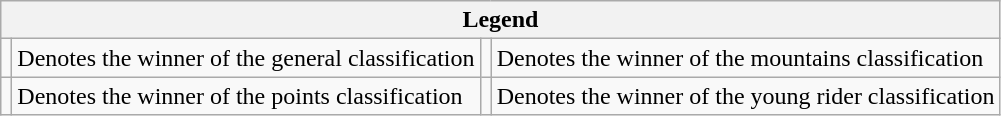<table class="wikitable">
<tr>
<th colspan="4">Legend</th>
</tr>
<tr>
<td></td>
<td>Denotes the winner of the general classification</td>
<td></td>
<td>Denotes the winner of the mountains classification</td>
</tr>
<tr>
<td></td>
<td>Denotes the winner of the points classification</td>
<td></td>
<td>Denotes the winner of the young rider classification</td>
</tr>
</table>
